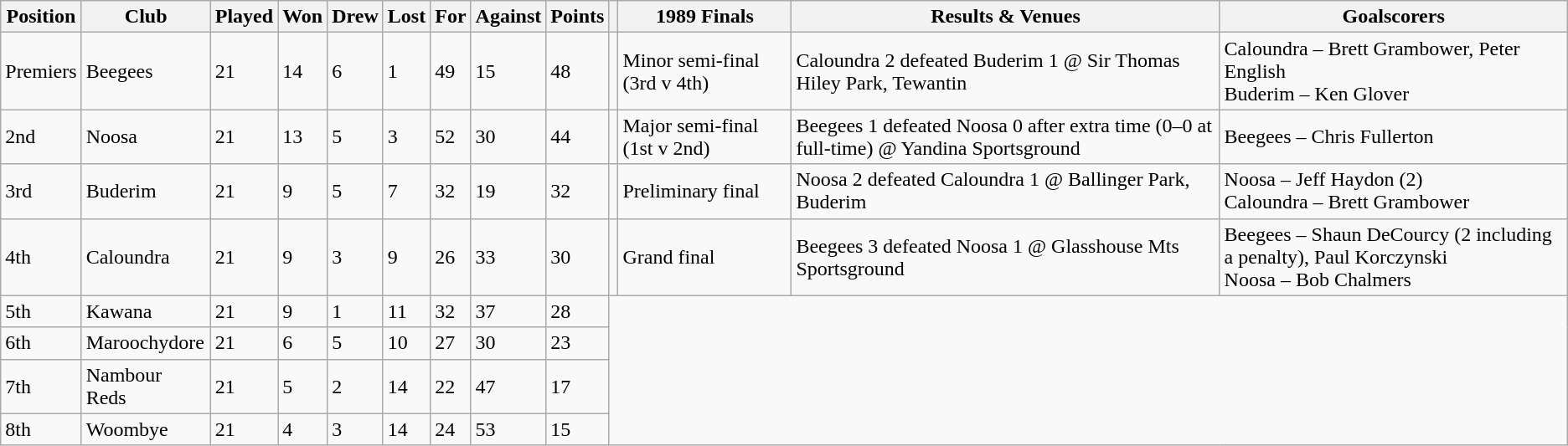<table class="wikitable">
<tr>
<th>Position</th>
<th>Club</th>
<th>Played</th>
<th>Won</th>
<th>Drew</th>
<th>Lost</th>
<th>For</th>
<th>Against</th>
<th>Points</th>
<th></th>
<th>1989 Finals</th>
<th>Results & Venues</th>
<th>Goalscorers</th>
</tr>
<tr>
<td>Premiers</td>
<td>Beegees</td>
<td>21</td>
<td>14</td>
<td>6</td>
<td>1</td>
<td>49</td>
<td>15</td>
<td>48</td>
<td></td>
<td>Minor semi-final (3rd v 4th)</td>
<td>Caloundra 2 defeated Buderim 1 @ Sir Thomas Hiley Park, Tewantin</td>
<td>Caloundra – Brett Grambower, Peter English<br>Buderim – Ken Glover</td>
</tr>
<tr>
<td>2nd</td>
<td>Noosa</td>
<td>21</td>
<td>13</td>
<td>5</td>
<td>3</td>
<td>52</td>
<td>30</td>
<td>44</td>
<td></td>
<td>Major semi-final (1st v 2nd)</td>
<td>Beegees 1 defeated Noosa 0 after extra time (0–0 at full-time) @ Yandina Sportsground</td>
<td>Beegees – Chris Fullerton</td>
</tr>
<tr>
<td>3rd</td>
<td>Buderim</td>
<td>21</td>
<td>9</td>
<td>5</td>
<td>7</td>
<td>32</td>
<td>19</td>
<td>32</td>
<td></td>
<td>Preliminary final</td>
<td>Noosa 2 defeated Caloundra 1 @ Ballinger Park, Buderim</td>
<td>Noosa – Jeff Haydon (2)<br>Caloundra – Brett Grambower</td>
</tr>
<tr>
<td>4th</td>
<td>Caloundra</td>
<td>21</td>
<td>9</td>
<td>3</td>
<td>9</td>
<td>26</td>
<td>33</td>
<td>30</td>
<td></td>
<td>Grand final</td>
<td>Beegees 3 defeated Noosa 1 @ Glasshouse Mts Sportsground</td>
<td>Beegees – Shaun DeCourcy (2 including a penalty), Paul Korczynski<br>Noosa – Bob Chalmers</td>
</tr>
<tr>
<td>5th</td>
<td>Kawana</td>
<td>21</td>
<td>9</td>
<td>1</td>
<td>11</td>
<td>32</td>
<td>37</td>
<td>28</td>
</tr>
<tr>
<td>6th</td>
<td>Maroochydore</td>
<td>21</td>
<td>6</td>
<td>5</td>
<td>10</td>
<td>27</td>
<td>30</td>
<td>23</td>
</tr>
<tr>
<td>7th</td>
<td>Nambour Reds</td>
<td>21</td>
<td>5</td>
<td>2</td>
<td>14</td>
<td>22</td>
<td>47</td>
<td>17</td>
</tr>
<tr>
<td>8th</td>
<td>Woombye</td>
<td>21</td>
<td>4</td>
<td>3</td>
<td>14</td>
<td>24</td>
<td>53</td>
<td>15</td>
</tr>
</table>
